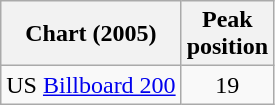<table class="wikitable sortable">
<tr>
<th>Chart (2005)</th>
<th>Peak<br>position</th>
</tr>
<tr>
<td>US <a href='#'>Billboard 200</a></td>
<td align="center">19</td>
</tr>
</table>
